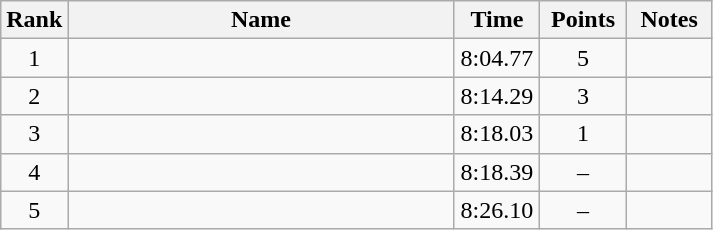<table class="wikitable" style="text-align:center">
<tr>
<th>Rank</th>
<th style="width:250px;">Name</th>
<th style="width:50px;">Time</th>
<th style="width:50px;">Points</th>
<th style="width:50px;">Notes</th>
</tr>
<tr>
<td>1</td>
<td style="text-align:left;"> </td>
<td>8:04.77</td>
<td>5</td>
<td></td>
</tr>
<tr>
<td>2</td>
<td style="text-align:left;"></td>
<td>8:14.29</td>
<td>3</td>
<td></td>
</tr>
<tr>
<td>3</td>
<td style="text-align:left;"> </td>
<td>8:18.03</td>
<td>1</td>
<td></td>
</tr>
<tr>
<td>4</td>
<td style="text-align:left;"></td>
<td>8:18.39</td>
<td>–</td>
<td></td>
</tr>
<tr>
<td>5</td>
<td style="text-align:left;"></td>
<td>8:26.10</td>
<td>–</td>
<td></td>
</tr>
</table>
